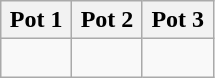<table class="wikitable">
<tr>
<th style="width: 30%;">Pot 1</th>
<th style="width: 30%;">Pot 2</th>
<th style="width: 30%;">Pot 3</th>
</tr>
<tr>
<td><br></td>
<td><br></td>
<td><br></td>
</tr>
</table>
